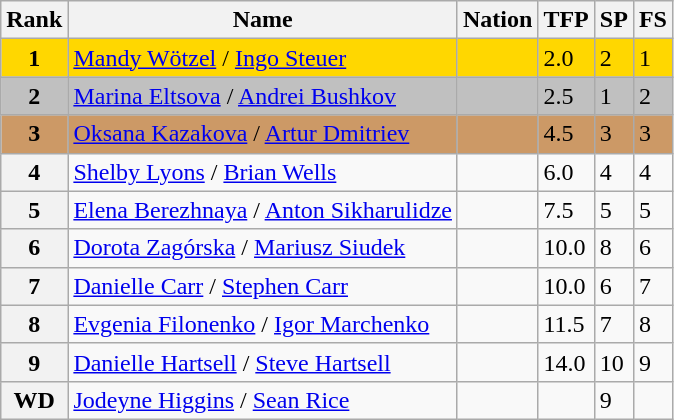<table class="wikitable">
<tr>
<th>Rank</th>
<th>Name</th>
<th>Nation</th>
<th>TFP</th>
<th>SP</th>
<th>FS</th>
</tr>
<tr bgcolor="gold">
<td align="center"><strong>1</strong></td>
<td><a href='#'>Mandy Wötzel</a> / <a href='#'>Ingo Steuer</a></td>
<td></td>
<td>2.0</td>
<td>2</td>
<td>1</td>
</tr>
<tr bgcolor="silver">
<td align="center"><strong>2</strong></td>
<td><a href='#'>Marina Eltsova</a> / <a href='#'>Andrei Bushkov</a></td>
<td></td>
<td>2.5</td>
<td>1</td>
<td>2</td>
</tr>
<tr bgcolor="cc9966">
<td align="center"><strong>3</strong></td>
<td><a href='#'>Oksana Kazakova</a> / <a href='#'>Artur Dmitriev</a></td>
<td></td>
<td>4.5</td>
<td>3</td>
<td>3</td>
</tr>
<tr>
<th>4</th>
<td><a href='#'>Shelby Lyons</a> / <a href='#'>Brian Wells</a></td>
<td></td>
<td>6.0</td>
<td>4</td>
<td>4</td>
</tr>
<tr>
<th>5</th>
<td><a href='#'>Elena Berezhnaya</a> / <a href='#'>Anton Sikharulidze</a></td>
<td></td>
<td>7.5</td>
<td>5</td>
<td>5</td>
</tr>
<tr>
<th>6</th>
<td><a href='#'>Dorota Zagórska</a> / <a href='#'>Mariusz Siudek</a></td>
<td></td>
<td>10.0</td>
<td>8</td>
<td>6</td>
</tr>
<tr>
<th>7</th>
<td><a href='#'>Danielle Carr</a> / <a href='#'>Stephen Carr</a></td>
<td></td>
<td>10.0</td>
<td>6</td>
<td>7</td>
</tr>
<tr>
<th>8</th>
<td><a href='#'>Evgenia Filonenko</a> / <a href='#'>Igor Marchenko</a></td>
<td></td>
<td>11.5</td>
<td>7</td>
<td>8</td>
</tr>
<tr>
<th>9</th>
<td><a href='#'>Danielle Hartsell</a> / <a href='#'>Steve Hartsell</a></td>
<td></td>
<td>14.0</td>
<td>10</td>
<td>9</td>
</tr>
<tr>
<th>WD</th>
<td><a href='#'>Jodeyne Higgins</a> / <a href='#'>Sean Rice</a></td>
<td></td>
<td></td>
<td>9</td>
<td></td>
</tr>
</table>
